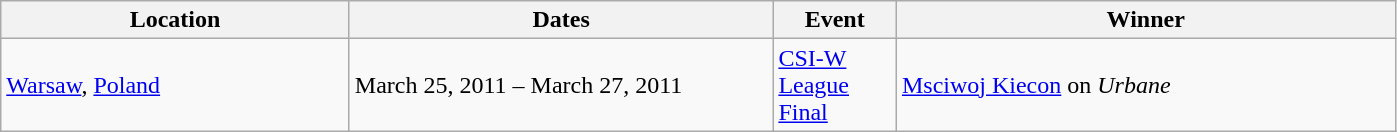<table class="wikitable">
<tr>
<th width=225>Location</th>
<th width=275>Dates</th>
<th width=75>Event</th>
<th width=325>Winner</th>
</tr>
<tr>
<td> <a href='#'>Warsaw</a>, <a href='#'>Poland</a></td>
<td>March 25, 2011 – March 27, 2011</td>
<td><a href='#'>CSI-W League Final</a></td>
<td> <a href='#'>Msciwoj Kiecon</a> on <em>Urbane</em></td>
</tr>
</table>
